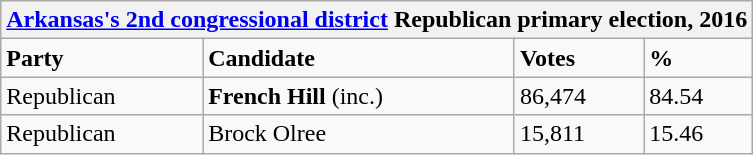<table class="wikitable">
<tr>
<th colspan=4><a href='#'>Arkansas's 2nd congressional district</a> Republican primary election, 2016</th>
</tr>
<tr>
<td><strong>Party</strong></td>
<td><strong>Candidate</strong></td>
<td><strong>Votes</strong></td>
<td><strong>%</strong></td>
</tr>
<tr>
<td>Republican</td>
<td><strong>French Hill</strong> (inc.)</td>
<td>86,474</td>
<td>84.54</td>
</tr>
<tr>
<td>Republican</td>
<td>Brock Olree</td>
<td>15,811</td>
<td>15.46</td>
</tr>
</table>
